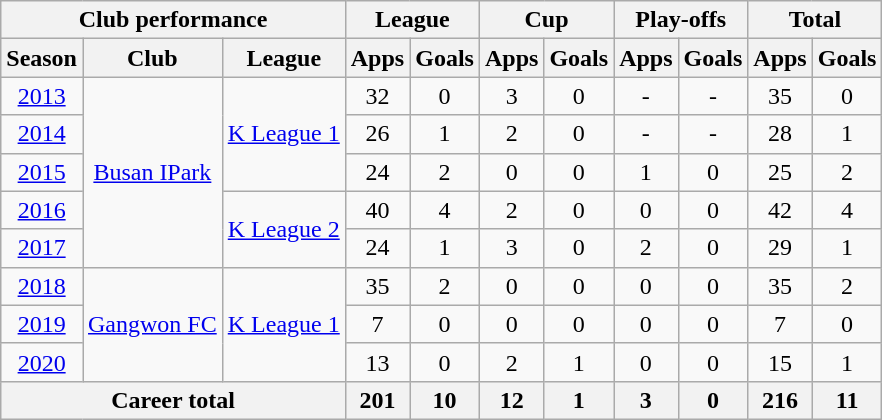<table class="wikitable" style="text-align:center">
<tr>
<th colspan=3>Club performance</th>
<th colspan=2>League</th>
<th colspan=2>Cup</th>
<th colspan=2>Play-offs</th>
<th colspan=2>Total</th>
</tr>
<tr>
<th>Season</th>
<th>Club</th>
<th>League</th>
<th>Apps</th>
<th>Goals</th>
<th>Apps</th>
<th>Goals</th>
<th>Apps</th>
<th>Goals</th>
<th>Apps</th>
<th>Goals</th>
</tr>
<tr>
<td><a href='#'>2013</a></td>
<td rowspan="5"><a href='#'>Busan IPark</a></td>
<td rowspan="3"><a href='#'>K League 1</a></td>
<td>32</td>
<td>0</td>
<td>3</td>
<td>0</td>
<td>-</td>
<td>-</td>
<td>35</td>
<td>0</td>
</tr>
<tr>
<td><a href='#'>2014</a></td>
<td>26</td>
<td>1</td>
<td>2</td>
<td>0</td>
<td>-</td>
<td>-</td>
<td>28</td>
<td>1</td>
</tr>
<tr>
<td><a href='#'>2015</a></td>
<td>24</td>
<td>2</td>
<td>0</td>
<td>0</td>
<td>1</td>
<td>0</td>
<td>25</td>
<td>2</td>
</tr>
<tr>
<td><a href='#'>2016</a></td>
<td rowspan="2"><a href='#'>K League 2</a></td>
<td>40</td>
<td>4</td>
<td>2</td>
<td>0</td>
<td>0</td>
<td>0</td>
<td>42</td>
<td>4</td>
</tr>
<tr>
<td><a href='#'>2017</a></td>
<td>24</td>
<td>1</td>
<td>3</td>
<td>0</td>
<td>2</td>
<td>0</td>
<td>29</td>
<td>1</td>
</tr>
<tr>
<td><a href='#'>2018</a></td>
<td rowspan="3"><a href='#'>Gangwon FC</a></td>
<td rowspan="3"><a href='#'>K League 1</a></td>
<td>35</td>
<td>2</td>
<td>0</td>
<td>0</td>
<td>0</td>
<td>0</td>
<td>35</td>
<td>2</td>
</tr>
<tr>
<td><a href='#'>2019</a></td>
<td>7</td>
<td>0</td>
<td>0</td>
<td>0</td>
<td>0</td>
<td>0</td>
<td>7</td>
<td>0</td>
</tr>
<tr>
<td><a href='#'>2020</a></td>
<td>13</td>
<td>0</td>
<td>2</td>
<td>1</td>
<td>0</td>
<td>0</td>
<td>15</td>
<td>1</td>
</tr>
<tr>
<th colspan=3>Career total</th>
<th>201</th>
<th>10</th>
<th>12</th>
<th>1</th>
<th>3</th>
<th>0</th>
<th>216</th>
<th>11</th>
</tr>
</table>
